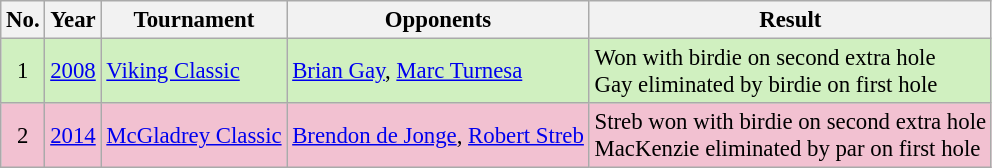<table class="wikitable" style="font-size:95%;">
<tr>
<th>No.</th>
<th>Year</th>
<th>Tournament</th>
<th>Opponents</th>
<th>Result</th>
</tr>
<tr style="background:#D0F0C0;">
<td align=center>1</td>
<td><a href='#'>2008</a></td>
<td><a href='#'>Viking Classic</a></td>
<td> <a href='#'>Brian Gay</a>,  <a href='#'>Marc Turnesa</a></td>
<td>Won with birdie on second extra hole<br>Gay eliminated by birdie on first hole</td>
</tr>
<tr style="background:#F2C1D1;">
<td align=center>2</td>
<td><a href='#'>2014</a></td>
<td><a href='#'>McGladrey Classic</a></td>
<td> <a href='#'>Brendon de Jonge</a>,  <a href='#'>Robert Streb</a></td>
<td>Streb won with birdie on second extra hole<br>MacKenzie eliminated by par on first hole</td>
</tr>
</table>
